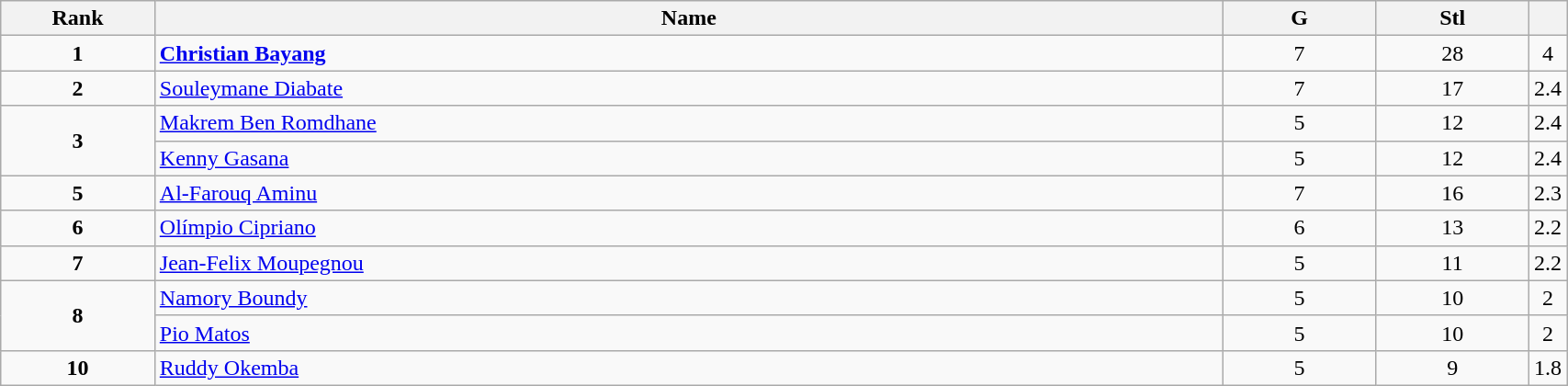<table class="wikitable" style="width:90%;">
<tr>
<th style="width:10%;">Rank</th>
<th style="width:70%;">Name</th>
<th style="width:10%;">G</th>
<th style="width:10%;">Stl</th>
<th style="width:10%;"></th>
</tr>
<tr align=center>
<td><strong>1</strong></td>
<td align=left> <strong><a href='#'>Christian Bayang</a></strong></td>
<td>7</td>
<td>28</td>
<td>4</td>
</tr>
<tr align=center>
<td><strong>2</strong></td>
<td align=left> <a href='#'>Souleymane Diabate</a></td>
<td>7</td>
<td>17</td>
<td>2.4</td>
</tr>
<tr align=center>
<td rowspan=2><strong>3</strong></td>
<td align=left> <a href='#'>Makrem Ben Romdhane</a></td>
<td>5</td>
<td>12</td>
<td>2.4</td>
</tr>
<tr align=center>
<td align=left> <a href='#'>Kenny Gasana</a></td>
<td>5</td>
<td>12</td>
<td>2.4</td>
</tr>
<tr align=center>
<td><strong>5</strong></td>
<td align=left> <a href='#'>Al-Farouq Aminu</a></td>
<td>7</td>
<td>16</td>
<td>2.3</td>
</tr>
<tr align=center>
<td><strong>6</strong></td>
<td align=left> <a href='#'>Olímpio Cipriano</a></td>
<td>6</td>
<td>13</td>
<td>2.2</td>
</tr>
<tr align=center>
<td><strong>7</strong></td>
<td align=left> <a href='#'>Jean-Felix Moupegnou</a></td>
<td>5</td>
<td>11</td>
<td>2.2</td>
</tr>
<tr align=center>
<td rowspan=2><strong>8</strong></td>
<td align=left> <a href='#'>Namory Boundy</a></td>
<td>5</td>
<td>10</td>
<td>2</td>
</tr>
<tr align=center>
<td align=left> <a href='#'>Pio Matos</a></td>
<td>5</td>
<td>10</td>
<td>2</td>
</tr>
<tr align=center>
<td><strong>10</strong></td>
<td align=left> <a href='#'>Ruddy Okemba</a></td>
<td>5</td>
<td>9</td>
<td>1.8</td>
</tr>
</table>
